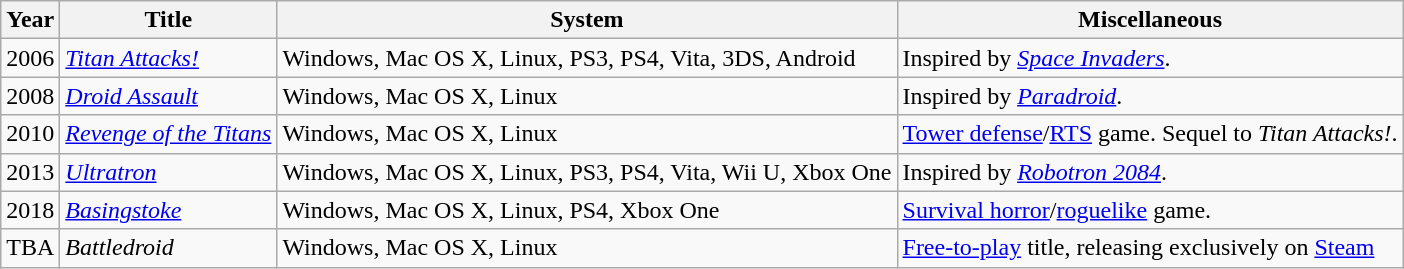<table class="wikitable sortable">
<tr>
<th>Year</th>
<th>Title</th>
<th>System</th>
<th>Miscellaneous</th>
</tr>
<tr>
<td>2006</td>
<td><em><a href='#'>Titan Attacks!</a></em></td>
<td>Windows, Mac OS X, Linux, PS3, PS4, Vita, 3DS, Android</td>
<td>Inspired by <em><a href='#'>Space Invaders</a></em>.</td>
</tr>
<tr>
<td>2008</td>
<td><em><a href='#'>Droid Assault</a></em></td>
<td>Windows, Mac OS X, Linux</td>
<td>Inspired by <em><a href='#'>Paradroid</a></em>.</td>
</tr>
<tr>
<td>2010</td>
<td><em><a href='#'>Revenge of the Titans</a></em></td>
<td>Windows, Mac OS X, Linux</td>
<td><a href='#'>Tower defense</a>/<a href='#'>RTS</a> game. Sequel to <em>Titan Attacks!</em>.</td>
</tr>
<tr>
<td>2013</td>
<td><em><a href='#'>Ultratron</a></em></td>
<td>Windows, Mac OS X, Linux, PS3, PS4, Vita, Wii U, Xbox One</td>
<td>Inspired by <em><a href='#'>Robotron 2084</a></em>.</td>
</tr>
<tr>
<td>2018</td>
<td><em><a href='#'>Basingstoke</a></em></td>
<td>Windows, Mac OS X, Linux, PS4, Xbox One</td>
<td><a href='#'>Survival horror</a>/<a href='#'>roguelike</a> game.</td>
</tr>
<tr>
<td>TBA</td>
<td><em>Battledroid</em></td>
<td>Windows, Mac OS X, Linux</td>
<td><a href='#'>Free-to-play</a> title, releasing exclusively on <a href='#'>Steam</a></td>
</tr>
</table>
